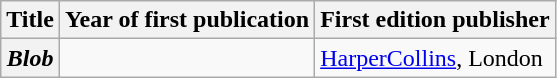<table class="wikitable plainrowheaders sortable" style="margin-right: 0;">
<tr>
<th scope="col">Title</th>
<th scope="col">Year of first publication</th>
<th scope="col">First edition publisher</th>
</tr>
<tr>
<th scope="row"><em>Blob</em></th>
<td></td>
<td><a href='#'>HarperCollins</a>, London</td>
</tr>
</table>
